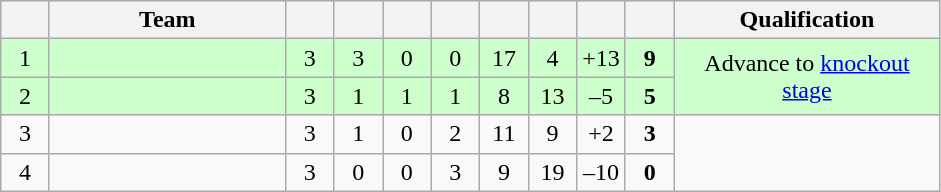<table class="wikitable" style="text-align: center;">
<tr>
<th width="25"></th>
<th width="150">Team</th>
<th width="25"></th>
<th width="25"></th>
<th width="25"></th>
<th width="25"></th>
<th width="25"></th>
<th width="25"></th>
<th width="25"></th>
<th width="25"></th>
<th width="170">Qualification</th>
</tr>
<tr align=center style="background:#ccffcc;">
<td>1</td>
<td style="text-align:left;"></td>
<td>3</td>
<td>3</td>
<td>0</td>
<td>0</td>
<td>17</td>
<td>4</td>
<td>+13</td>
<td><strong>9</strong></td>
<td rowspan="2">Advance to <a href='#'>knockout stage</a></td>
</tr>
<tr align=center style="background:#ccffcc;">
<td>2</td>
<td style="text-align:left;"></td>
<td>3</td>
<td>1</td>
<td>1</td>
<td>1</td>
<td>8</td>
<td>13</td>
<td>–5</td>
<td><strong>5</strong></td>
</tr>
<tr align=center>
<td>3</td>
<td style="text-align:left;"></td>
<td>3</td>
<td>1</td>
<td>0</td>
<td>2</td>
<td>11</td>
<td>9</td>
<td>+2</td>
<td><strong>3</strong></td>
<td rowspan="2"></td>
</tr>
<tr align=center>
<td>4</td>
<td style="text-align:left;"></td>
<td>3</td>
<td>0</td>
<td>0</td>
<td>3</td>
<td>9</td>
<td>19</td>
<td>–10</td>
<td><strong>0</strong></td>
</tr>
</table>
